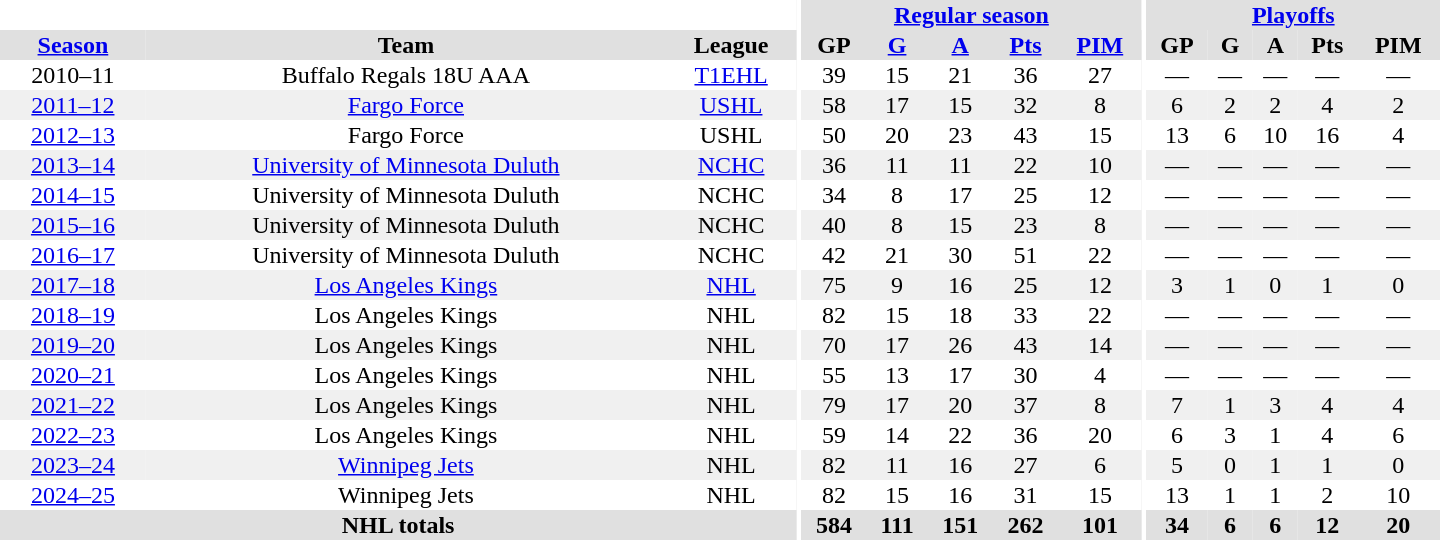<table border="0" cellpadding="1" cellspacing="0" style="text-align:center; width:60em">
<tr bgcolor="#e0e0e0">
<th colspan="3" bgcolor="#ffffff"></th>
<th rowspan="99" bgcolor="#ffffff"></th>
<th colspan="5"><a href='#'>Regular season</a></th>
<th rowspan="99" bgcolor="#ffffff"></th>
<th colspan="5"><a href='#'>Playoffs</a></th>
</tr>
<tr bgcolor="#e0e0e0">
<th><a href='#'>Season</a></th>
<th>Team</th>
<th>League</th>
<th>GP</th>
<th><a href='#'>G</a></th>
<th><a href='#'>A</a></th>
<th><a href='#'>Pts</a></th>
<th><a href='#'>PIM</a></th>
<th>GP</th>
<th>G</th>
<th>A</th>
<th>Pts</th>
<th>PIM</th>
</tr>
<tr>
<td>2010–11</td>
<td>Buffalo Regals 18U AAA</td>
<td><a href='#'>T1EHL</a></td>
<td>39</td>
<td>15</td>
<td>21</td>
<td>36</td>
<td>27</td>
<td>—</td>
<td>—</td>
<td>—</td>
<td>—</td>
<td>—</td>
</tr>
<tr bgcolor="#f0f0f0">
<td><a href='#'>2011–12</a></td>
<td><a href='#'>Fargo Force</a></td>
<td><a href='#'>USHL</a></td>
<td>58</td>
<td>17</td>
<td>15</td>
<td>32</td>
<td>8</td>
<td>6</td>
<td>2</td>
<td>2</td>
<td>4</td>
<td>2</td>
</tr>
<tr>
<td><a href='#'>2012–13</a></td>
<td>Fargo Force</td>
<td>USHL</td>
<td>50</td>
<td>20</td>
<td>23</td>
<td>43</td>
<td>15</td>
<td>13</td>
<td>6</td>
<td>10</td>
<td>16</td>
<td>4</td>
</tr>
<tr bgcolor="#f0f0f0">
<td><a href='#'>2013–14</a></td>
<td><a href='#'>University of Minnesota Duluth</a></td>
<td><a href='#'>NCHC</a></td>
<td>36</td>
<td>11</td>
<td>11</td>
<td>22</td>
<td>10</td>
<td>—</td>
<td>—</td>
<td>—</td>
<td>—</td>
<td>—</td>
</tr>
<tr>
<td><a href='#'>2014–15</a></td>
<td>University of Minnesota Duluth</td>
<td>NCHC</td>
<td>34</td>
<td>8</td>
<td>17</td>
<td>25</td>
<td>12</td>
<td>—</td>
<td>—</td>
<td>—</td>
<td>—</td>
<td>—</td>
</tr>
<tr bgcolor="#f0f0f0">
<td><a href='#'>2015–16</a></td>
<td>University of Minnesota Duluth</td>
<td>NCHC</td>
<td>40</td>
<td>8</td>
<td>15</td>
<td>23</td>
<td>8</td>
<td>—</td>
<td>—</td>
<td>—</td>
<td>—</td>
<td>—</td>
</tr>
<tr>
<td><a href='#'>2016–17</a></td>
<td>University of Minnesota Duluth</td>
<td>NCHC</td>
<td>42</td>
<td>21</td>
<td>30</td>
<td>51</td>
<td>22</td>
<td>—</td>
<td>—</td>
<td>—</td>
<td>—</td>
<td>—</td>
</tr>
<tr bgcolor="#f0f0f0">
<td><a href='#'>2017–18</a></td>
<td><a href='#'>Los Angeles Kings</a></td>
<td><a href='#'>NHL</a></td>
<td>75</td>
<td>9</td>
<td>16</td>
<td>25</td>
<td>12</td>
<td>3</td>
<td>1</td>
<td>0</td>
<td>1</td>
<td>0</td>
</tr>
<tr>
<td><a href='#'>2018–19</a></td>
<td>Los Angeles Kings</td>
<td>NHL</td>
<td>82</td>
<td>15</td>
<td>18</td>
<td>33</td>
<td>22</td>
<td>—</td>
<td>—</td>
<td>—</td>
<td>—</td>
<td>—</td>
</tr>
<tr bgcolor="#f0f0f0">
<td><a href='#'>2019–20</a></td>
<td>Los Angeles Kings</td>
<td>NHL</td>
<td>70</td>
<td>17</td>
<td>26</td>
<td>43</td>
<td>14</td>
<td>—</td>
<td>—</td>
<td>—</td>
<td>—</td>
<td>—</td>
</tr>
<tr>
<td><a href='#'>2020–21</a></td>
<td>Los Angeles Kings</td>
<td>NHL</td>
<td>55</td>
<td>13</td>
<td>17</td>
<td>30</td>
<td>4</td>
<td>—</td>
<td>—</td>
<td>—</td>
<td>—</td>
<td>—</td>
</tr>
<tr bgcolor="#f0f0f0">
<td><a href='#'>2021–22</a></td>
<td>Los Angeles Kings</td>
<td>NHL</td>
<td>79</td>
<td>17</td>
<td>20</td>
<td>37</td>
<td>8</td>
<td>7</td>
<td>1</td>
<td>3</td>
<td>4</td>
<td>4</td>
</tr>
<tr>
<td><a href='#'>2022–23</a></td>
<td>Los Angeles Kings</td>
<td>NHL</td>
<td>59</td>
<td>14</td>
<td>22</td>
<td>36</td>
<td>20</td>
<td>6</td>
<td>3</td>
<td>1</td>
<td>4</td>
<td>6</td>
</tr>
<tr bgcolor="#f0f0f0">
<td><a href='#'>2023–24</a></td>
<td><a href='#'>Winnipeg Jets</a></td>
<td>NHL</td>
<td>82</td>
<td>11</td>
<td>16</td>
<td>27</td>
<td>6</td>
<td>5</td>
<td>0</td>
<td>1</td>
<td>1</td>
<td>0</td>
</tr>
<tr>
<td><a href='#'>2024–25</a></td>
<td>Winnipeg Jets</td>
<td>NHL</td>
<td>82</td>
<td>15</td>
<td>16</td>
<td>31</td>
<td>15</td>
<td>13</td>
<td>1</td>
<td>1</td>
<td>2</td>
<td>10</td>
</tr>
<tr bgcolor="#e0e0e0">
<th colspan="3">NHL totals</th>
<th>584</th>
<th>111</th>
<th>151</th>
<th>262</th>
<th>101</th>
<th>34</th>
<th>6</th>
<th>6</th>
<th>12</th>
<th>20</th>
</tr>
</table>
